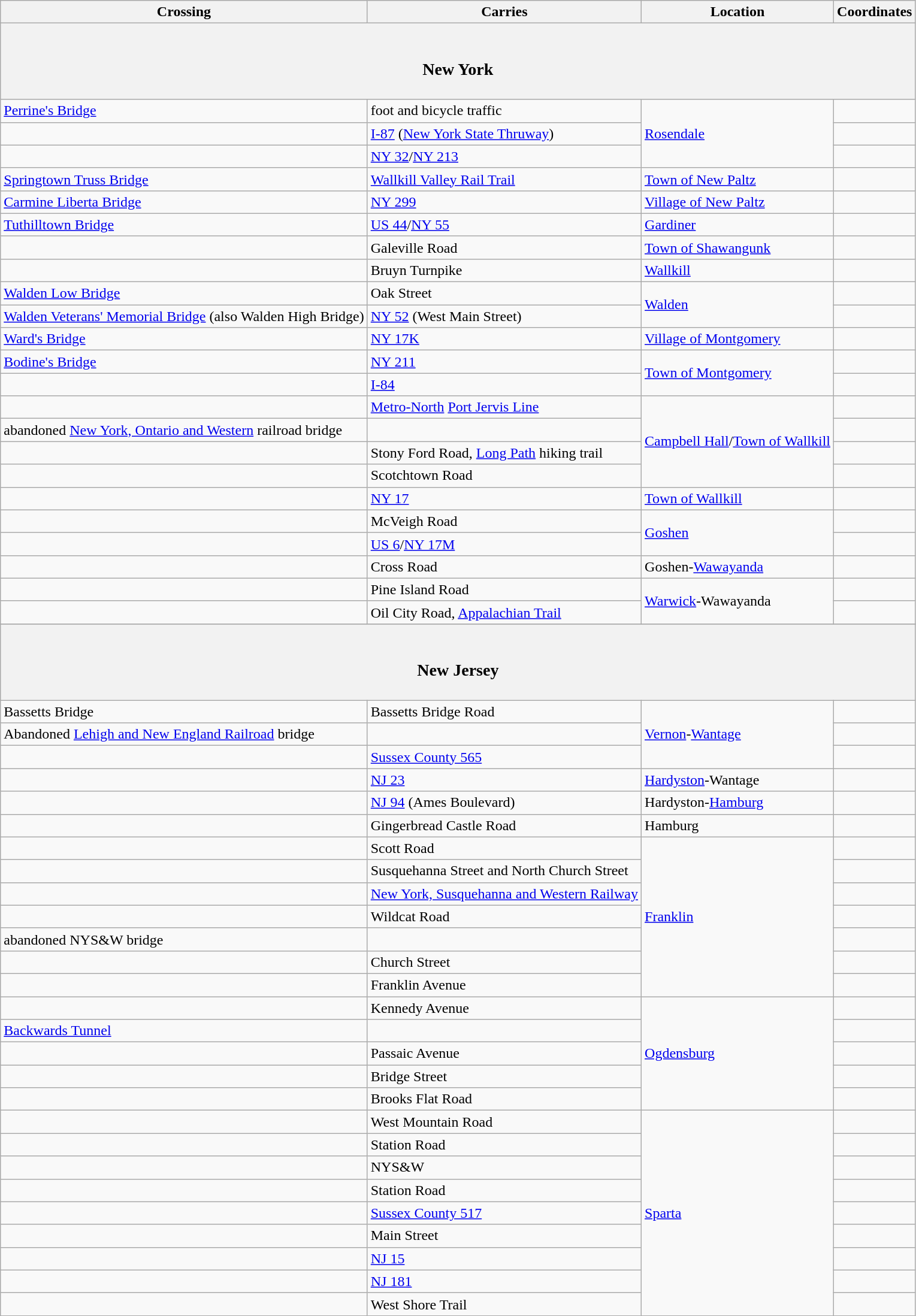<table class=wikitable>
<tr>
<th>Crossing</th>
<th>Carries</th>
<th>Location</th>
<th>Coordinates</th>
</tr>
<tr>
<th colspan=4><br><h3>New York</h3></th>
</tr>
<tr>
<td><a href='#'>Perrine's Bridge</a></td>
<td>foot and bicycle traffic</td>
<td rowspan=3><a href='#'>Rosendale</a></td>
<td></td>
</tr>
<tr>
<td></td>
<td> <a href='#'>I-87</a> (<a href='#'>New York State Thruway</a>)</td>
<td></td>
</tr>
<tr>
<td></td>
<td> <a href='#'>NY 32</a>/<a href='#'>NY 213</a></td>
<td></td>
</tr>
<tr>
<td><a href='#'>Springtown Truss Bridge</a></td>
<td><a href='#'>Wallkill Valley Rail Trail</a></td>
<td><a href='#'>Town of New Paltz</a></td>
<td></td>
</tr>
<tr>
<td><a href='#'>Carmine Liberta Bridge</a></td>
<td> <a href='#'>NY 299</a></td>
<td><a href='#'>Village of New Paltz</a></td>
<td></td>
</tr>
<tr>
<td><a href='#'>Tuthilltown Bridge</a></td>
<td> <a href='#'>US 44</a>/<a href='#'>NY 55</a></td>
<td><a href='#'>Gardiner</a></td>
<td></td>
</tr>
<tr>
<td></td>
<td>Galeville Road</td>
<td><a href='#'>Town of Shawangunk</a></td>
<td></td>
</tr>
<tr>
<td></td>
<td>Bruyn Turnpike</td>
<td><a href='#'>Wallkill</a></td>
<td></td>
</tr>
<tr>
<td><a href='#'>Walden Low Bridge</a></td>
<td>Oak Street</td>
<td rowspan=2><a href='#'>Walden</a></td>
<td></td>
</tr>
<tr>
<td><a href='#'>Walden Veterans' Memorial Bridge</a> (also Walden High Bridge)</td>
<td> <a href='#'>NY 52</a> (West Main Street)</td>
<td></td>
</tr>
<tr>
<td><a href='#'>Ward's Bridge</a></td>
<td> <a href='#'>NY 17K</a></td>
<td><a href='#'>Village of Montgomery</a></td>
<td></td>
</tr>
<tr>
<td><a href='#'>Bodine's Bridge</a></td>
<td> <a href='#'>NY 211</a></td>
<td rowspan=2><a href='#'>Town of Montgomery</a></td>
<td></td>
</tr>
<tr>
<td></td>
<td> <a href='#'>I-84</a></td>
<td></td>
</tr>
<tr>
<td></td>
<td><a href='#'>Metro-North</a> <a href='#'>Port Jervis Line</a></td>
<td rowspan=4><a href='#'>Campbell Hall</a>/<a href='#'>Town of Wallkill</a></td>
<td></td>
</tr>
<tr>
<td>abandoned <a href='#'>New York, Ontario and Western</a> railroad bridge</td>
<td></td>
<td></td>
</tr>
<tr>
<td></td>
<td>Stony Ford Road, <a href='#'>Long Path</a> hiking trail</td>
<td></td>
</tr>
<tr>
<td></td>
<td>Scotchtown Road</td>
<td></td>
</tr>
<tr>
<td></td>
<td> <a href='#'>NY 17</a></td>
<td><a href='#'>Town of Wallkill</a></td>
<td></td>
</tr>
<tr>
<td></td>
<td>McVeigh Road</td>
<td rowspan=2><a href='#'>Goshen</a></td>
<td></td>
</tr>
<tr>
<td></td>
<td> <a href='#'>US 6</a>/<a href='#'>NY 17M</a></td>
<td></td>
</tr>
<tr>
<td></td>
<td>Cross Road</td>
<td>Goshen-<a href='#'>Wawayanda</a></td>
<td></td>
</tr>
<tr>
<td></td>
<td>Pine Island Road</td>
<td rowspan=2><a href='#'>Warwick</a>-Wawayanda</td>
<td></td>
</tr>
<tr>
<td></td>
<td>Oil City Road, <a href='#'>Appalachian Trail</a></td>
<td></td>
</tr>
<tr bgcolor="#DCE5E5">
</tr>
<tr>
<th colspan=4><br><h3>New Jersey</h3></th>
</tr>
<tr>
<td>Bassetts Bridge</td>
<td>Bassetts Bridge Road</td>
<td rowspan=3><a href='#'>Vernon</a>-<a href='#'>Wantage</a></td>
<td></td>
</tr>
<tr>
<td>Abandoned <a href='#'>Lehigh and New England Railroad</a> bridge</td>
<td></td>
<td></td>
</tr>
<tr>
<td></td>
<td> <a href='#'>Sussex County 565</a></td>
<td></td>
</tr>
<tr>
<td></td>
<td> <a href='#'>NJ 23</a></td>
<td><a href='#'>Hardyston</a>-Wantage</td>
<td></td>
</tr>
<tr>
<td></td>
<td> <a href='#'>NJ 94</a> (Ames Boulevard)</td>
<td>Hardyston-<a href='#'>Hamburg</a></td>
<td></td>
</tr>
<tr>
<td></td>
<td>Gingerbread Castle Road</td>
<td>Hamburg</td>
<td></td>
</tr>
<tr>
<td></td>
<td>Scott Road</td>
<td rowspan=7><a href='#'>Franklin</a></td>
<td></td>
</tr>
<tr>
<td></td>
<td>Susquehanna Street and North Church Street</td>
<td></td>
</tr>
<tr>
<td></td>
<td><a href='#'>New York, Susquehanna and Western Railway</a></td>
<td></td>
</tr>
<tr>
<td></td>
<td>Wildcat Road</td>
<td></td>
</tr>
<tr>
<td>abandoned NYS&W bridge</td>
<td></td>
<td></td>
</tr>
<tr>
<td></td>
<td>Church Street</td>
<td></td>
</tr>
<tr>
<td></td>
<td>Franklin Avenue</td>
<td></td>
</tr>
<tr>
<td></td>
<td>Kennedy Avenue</td>
<td rowspan=5><a href='#'>Ogdensburg</a></td>
<td></td>
</tr>
<tr>
<td><a href='#'>Backwards Tunnel</a></td>
<td></td>
<td></td>
</tr>
<tr>
<td></td>
<td>Passaic Avenue</td>
<td></td>
</tr>
<tr>
<td></td>
<td>Bridge Street</td>
<td></td>
</tr>
<tr>
<td></td>
<td>Brooks Flat Road</td>
<td></td>
</tr>
<tr>
<td></td>
<td>West Mountain Road</td>
<td rowspan=9><a href='#'>Sparta</a></td>
<td></td>
</tr>
<tr>
<td></td>
<td>Station Road</td>
<td></td>
</tr>
<tr>
<td></td>
<td>NYS&W</td>
<td></td>
</tr>
<tr>
<td></td>
<td>Station Road</td>
<td></td>
</tr>
<tr>
<td></td>
<td> <a href='#'>Sussex County 517</a></td>
<td></td>
</tr>
<tr>
<td></td>
<td>Main Street</td>
<td></td>
</tr>
<tr>
<td></td>
<td> <a href='#'>NJ 15</a></td>
<td></td>
</tr>
<tr>
<td></td>
<td> <a href='#'>NJ 181</a></td>
<td></td>
</tr>
<tr>
<td></td>
<td>West Shore Trail</td>
<td></td>
</tr>
</table>
